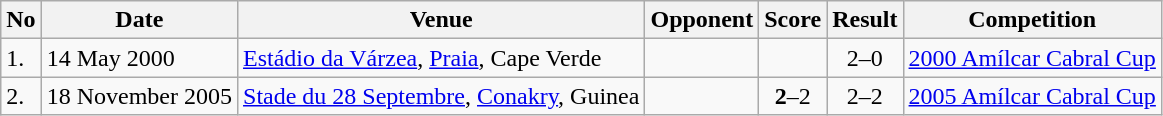<table class="wikitable" style="font-size:100%;">
<tr>
<th>No</th>
<th>Date</th>
<th>Venue</th>
<th>Opponent</th>
<th>Score</th>
<th>Result</th>
<th>Competition</th>
</tr>
<tr>
<td>1.</td>
<td>14 May 2000</td>
<td><a href='#'>Estádio da Várzea</a>, <a href='#'>Praia</a>, Cape Verde</td>
<td></td>
<td align=center></td>
<td align=center>2–0</td>
<td><a href='#'>2000 Amílcar Cabral Cup</a></td>
</tr>
<tr>
<td>2.</td>
<td>18 November 2005</td>
<td><a href='#'>Stade du 28 Septembre</a>, <a href='#'>Conakry</a>, Guinea</td>
<td></td>
<td align=center><strong>2</strong>–2</td>
<td align=center>2–2</td>
<td><a href='#'>2005 Amílcar Cabral Cup</a></td>
</tr>
</table>
